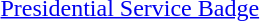<table>
<tr>
<td> <a href='#'>Presidential Service Badge </a></td>
</tr>
</table>
